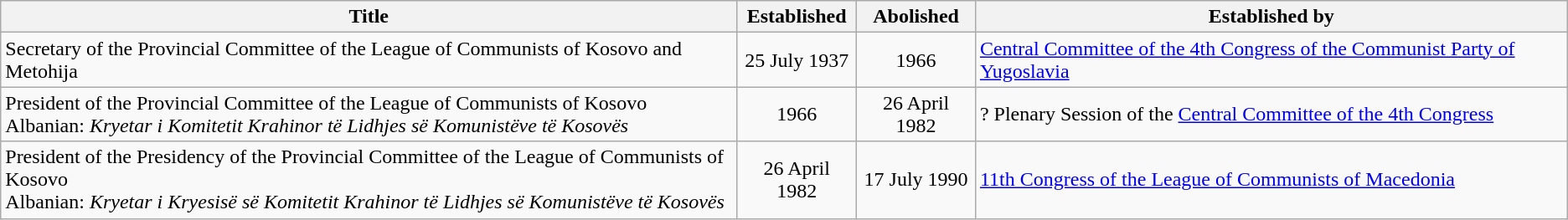<table class="wikitable sortable">
<tr>
<th scope=col>Title</th>
<th scope=col>Established</th>
<th scope=col>Abolished</th>
<th scope=col>Established by</th>
</tr>
<tr>
<td>Secretary of the Provincial Committee of the League of Communists of Kosovo and Metohija<br></td>
<td align="center">25 July 1937</td>
<td align="center">1966</td>
<td><a href='#'>Central Committee of the 4th Congress of the Communist Party of Yugoslavia</a></td>
</tr>
<tr>
<td>President of the Provincial Committee of the League of Communists of Kosovo<br>Albanian: <em>Kryetar i Komitetit Krahinor të Lidhjes së Komunistëve të Kosovës</em></td>
<td align="center">1966</td>
<td align="center">26 April 1982</td>
<td>? Plenary Session of the <a href='#'>Central Committee of the 4th Congress</a></td>
</tr>
<tr>
<td>President of the Presidency of the Provincial Committee of the League of Communists of Kosovo<br>Albanian: <em>Kryetar i Kryesisë së Komitetit Krahinor të Lidhjes së Komunistëve të Kosovës</em></td>
<td align="center">26 April 1982</td>
<td align="center">17 July 1990</td>
<td><a href='#'>11th Congress of the League of Communists of Macedonia</a></td>
</tr>
</table>
